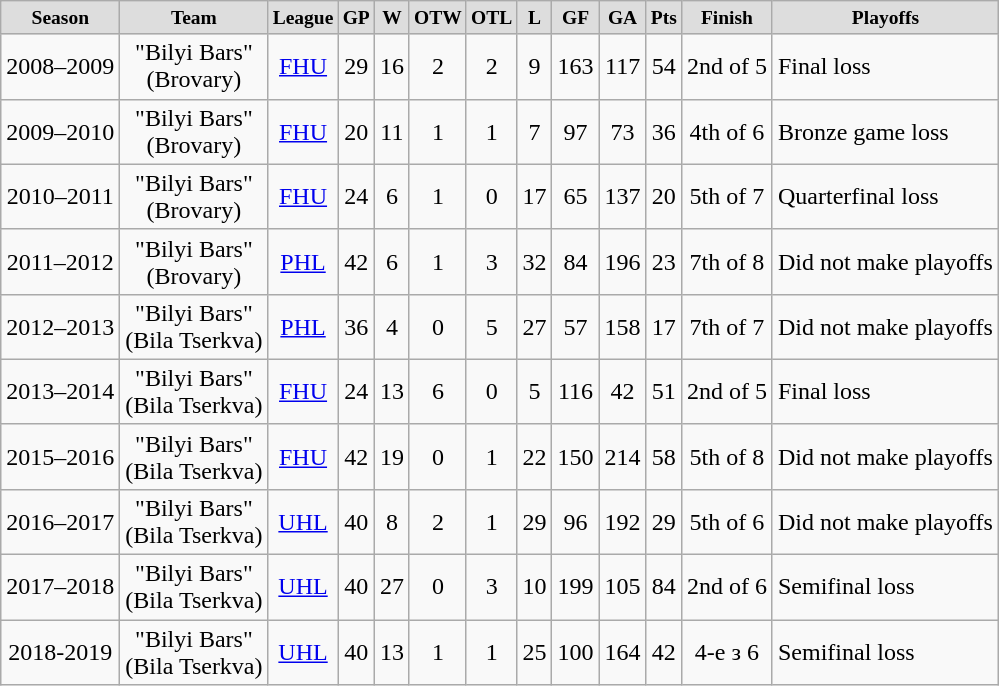<table class="wikitable">
<tr align="center" style="font-size: small; font-weight:bold; background-color:#dddddd; padding:5px;" |>
<td>Season</td>
<td>Team</td>
<td>League</td>
<td>GP</td>
<td>W</td>
<td>OTW</td>
<td>OTL</td>
<td>L</td>
<td>GF</td>
<td>GA</td>
<td>Pts</td>
<td>Finish</td>
<td>Playoffs</td>
</tr>
<tr align="center">
<td>2008–2009</td>
<td>"Bilyi Bars"<br>(Brovary)</td>
<td><a href='#'>FHU</a></td>
<td>29</td>
<td>16</td>
<td>2</td>
<td>2</td>
<td>9</td>
<td>163</td>
<td>117</td>
<td>54</td>
<td>2nd of 5</td>
<td align="left">Final loss</td>
</tr>
<tr align="center">
<td>2009–2010</td>
<td>"Bilyi Bars"<br>(Brovary)</td>
<td><a href='#'>FHU</a></td>
<td>20</td>
<td>11</td>
<td>1</td>
<td>1</td>
<td>7</td>
<td>97</td>
<td>73</td>
<td>36</td>
<td>4th of 6</td>
<td align="left">Bronze game loss</td>
</tr>
<tr align="center">
<td>2010–2011</td>
<td>"Bilyi Bars"<br>(Brovary)</td>
<td><a href='#'>FHU</a></td>
<td>24</td>
<td>6</td>
<td>1</td>
<td>0</td>
<td>17</td>
<td>65</td>
<td>137</td>
<td>20</td>
<td>5th of 7</td>
<td align="left">Quarterfinal loss</td>
</tr>
<tr align="center">
<td>2011–2012</td>
<td>"Bilyi Bars"<br>(Brovary)</td>
<td><a href='#'>PHL</a></td>
<td>42</td>
<td>6</td>
<td>1</td>
<td>3</td>
<td>32</td>
<td>84</td>
<td>196</td>
<td>23</td>
<td>7th of 8</td>
<td align="left">Did not make playoffs</td>
</tr>
<tr align="center">
<td>2012–2013</td>
<td>"Bilyi Bars"<br>(Bila Tserkva)</td>
<td><a href='#'>PHL</a></td>
<td>36</td>
<td>4</td>
<td>0</td>
<td>5</td>
<td>27</td>
<td>57</td>
<td>158</td>
<td>17</td>
<td>7th of 7</td>
<td align="left">Did not make playoffs</td>
</tr>
<tr align="center">
<td>2013–2014</td>
<td>"Bilyi Bars"<br>(Bila Tserkva)</td>
<td><a href='#'>FHU</a></td>
<td>24</td>
<td>13</td>
<td>6</td>
<td>0</td>
<td>5</td>
<td>116</td>
<td>42</td>
<td>51</td>
<td>2nd of 5</td>
<td align="left">Final loss</td>
</tr>
<tr align="center">
<td>2015–2016</td>
<td>"Bilyi Bars"<br>(Bila Tserkva)</td>
<td><a href='#'>FHU</a></td>
<td>42</td>
<td>19</td>
<td>0</td>
<td>1</td>
<td>22</td>
<td>150</td>
<td>214</td>
<td>58</td>
<td>5th of 8</td>
<td align="left">Did not make playoffs</td>
</tr>
<tr align="center">
<td>2016–2017</td>
<td>"Bilyi Bars"<br>(Bila Tserkva)</td>
<td><a href='#'>UHL</a></td>
<td>40</td>
<td>8</td>
<td>2</td>
<td>1</td>
<td>29</td>
<td>96</td>
<td>192</td>
<td>29</td>
<td>5th of 6</td>
<td align="left">Did not make playoffs</td>
</tr>
<tr align="center">
<td>2017–2018</td>
<td>"Bilyi Bars"<br>(Bila Tserkva)</td>
<td><a href='#'>UHL</a></td>
<td>40</td>
<td>27</td>
<td>0</td>
<td>3</td>
<td>10</td>
<td>199</td>
<td>105</td>
<td>84</td>
<td>2nd of 6</td>
<td align="left">Semifinal loss</td>
</tr>
<tr align="center">
<td>2018-2019</td>
<td>"Bilyi Bars"<br>(Bila Tserkva)</td>
<td><a href='#'>UHL</a></td>
<td>40</td>
<td>13</td>
<td>1</td>
<td>1</td>
<td>25</td>
<td>100</td>
<td>164</td>
<td>42</td>
<td>4-е з 6</td>
<td align="left">Semifinal loss</td>
</tr>
</table>
